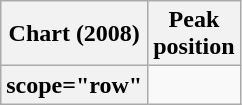<table class="wikitable sortable plainrowheaders">
<tr>
<th scope="col">Chart (2008)</th>
<th scope="col">Peak<br>position</th>
</tr>
<tr>
<th>scope="row" </th>
</tr>
</table>
